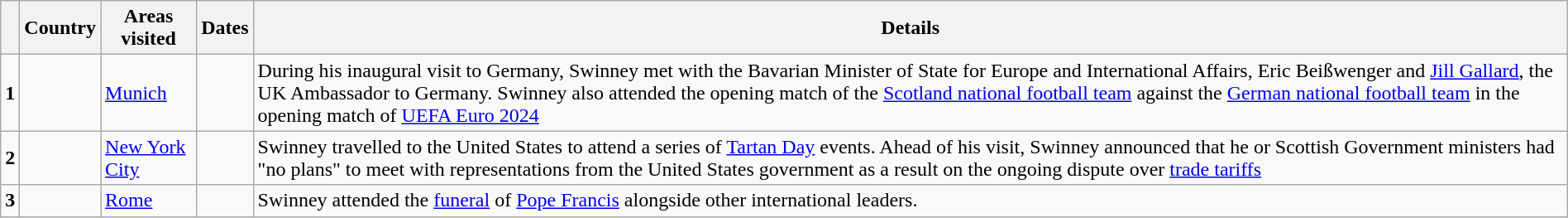<table class="wikitable sortable" style="margin: 1em auto 1em auto">
<tr>
<th></th>
<th>Country</th>
<th>Areas visited</th>
<th>Dates</th>
<th class="unsortable">Details</th>
</tr>
<tr>
<td rowspan=1><strong>1</strong></td>
<td></td>
<td><a href='#'>Munich</a></td>
<td></td>
<td>During his inaugural visit to Germany, Swinney met with the Bavarian Minister of State for Europe and International Affairs, Eric Beißwenger and <a href='#'>Jill Gallard</a>, the UK Ambassador to Germany. Swinney also attended the opening match of the <a href='#'>Scotland national football team</a> against the <a href='#'>German national football team</a> in the opening match of <a href='#'>UEFA Euro 2024</a></td>
</tr>
<tr>
<td rowspan=1><strong>2</strong></td>
<td></td>
<td><a href='#'>New York City</a></td>
<td></td>
<td>Swinney travelled to the United States to attend a series of <a href='#'>Tartan Day</a> events. Ahead of his visit, Swinney announced that he or Scottish Government ministers had "no plans" to meet with representations from the United States government as a result on the ongoing dispute over <a href='#'>trade tariffs</a></td>
</tr>
<tr>
<td rowspan=1><strong>3</strong></td>
<td></td>
<td><a href='#'>Rome</a></td>
<td></td>
<td>Swinney attended the <a href='#'>funeral</a> of <a href='#'>Pope Francis</a> alongside other international leaders.</td>
</tr>
</table>
